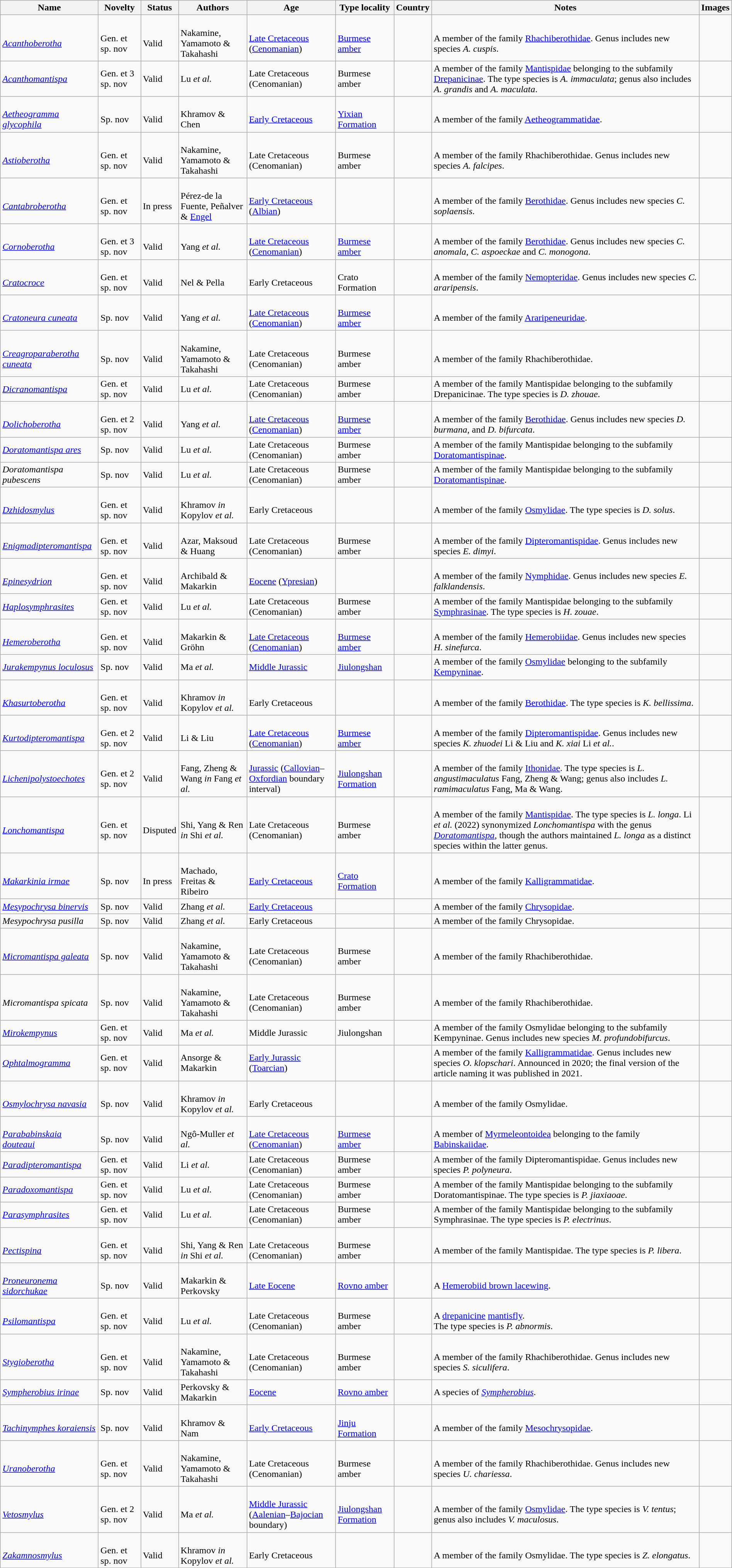<table class="wikitable sortable" align="center" width="100%">
<tr>
<th>Name</th>
<th>Novelty</th>
<th>Status</th>
<th>Authors</th>
<th>Age</th>
<th>Type locality</th>
<th>Country</th>
<th>Notes</th>
<th>Images</th>
</tr>
<tr>
<td><br><em><a href='#'>Acanthoberotha</a></em></td>
<td><br>Gen. et sp. nov</td>
<td><br>Valid</td>
<td><br>Nakamine, Yamamoto & Takahashi</td>
<td><br><a href='#'>Late Cretaceous</a> (<a href='#'>Cenomanian</a>)</td>
<td><br><a href='#'>Burmese amber</a></td>
<td><br></td>
<td><br>A member of the family <a href='#'>Rhachiberothidae</a>. Genus includes new species <em>A. cuspis</em>.</td>
<td></td>
</tr>
<tr>
<td><em><a href='#'>Acanthomantispa</a></em></td>
<td>Gen. et 3 sp. nov</td>
<td>Valid</td>
<td>Lu <em>et al.</em></td>
<td>Late Cretaceous (Cenomanian)</td>
<td>Burmese amber</td>
<td></td>
<td>A member of the family <a href='#'>Mantispidae</a> belonging to the subfamily <a href='#'>Drepanicinae</a>. The type species is <em>A. immaculata</em>; genus also includes <em>A. grandis</em> and <em>A. maculata</em>.</td>
<td></td>
</tr>
<tr>
<td><br><em><a href='#'>Aetheogramma glycophila</a></em></td>
<td><br>Sp. nov</td>
<td><br>Valid</td>
<td><br>Khramov & Chen</td>
<td><br><a href='#'>Early Cretaceous</a></td>
<td><br><a href='#'>Yixian Formation</a></td>
<td><br></td>
<td><br>A member of the family <a href='#'>Aetheogrammatidae</a>.</td>
<td></td>
</tr>
<tr>
<td><br><em><a href='#'>Astioberotha</a></em></td>
<td><br>Gen. et sp. nov</td>
<td><br>Valid</td>
<td><br>Nakamine, Yamamoto & Takahashi</td>
<td><br>Late Cretaceous (Cenomanian)</td>
<td><br>Burmese amber</td>
<td><br></td>
<td><br>A member of the family Rhachiberothidae. Genus includes new species <em>A. falcipes</em>.</td>
<td></td>
</tr>
<tr>
<td><br><em><a href='#'>Cantabroberotha</a></em></td>
<td><br>Gen. et sp. nov</td>
<td><br>In press</td>
<td><br>Pérez-de la Fuente, Peñalver & <a href='#'>Engel</a></td>
<td><br><a href='#'>Early Cretaceous</a> (<a href='#'>Albian</a>)</td>
<td></td>
<td><br></td>
<td><br>A member of the family <a href='#'>Berothidae</a>. Genus includes new species <em>C. soplaensis</em>.</td>
<td></td>
</tr>
<tr>
<td><br><em><a href='#'>Cornoberotha</a></em></td>
<td><br>Gen. et 3 sp. nov</td>
<td><br>Valid</td>
<td><br>Yang <em>et al.</em></td>
<td><br><a href='#'>Late Cretaceous</a> (<a href='#'>Cenomanian</a>)</td>
<td><br><a href='#'>Burmese amber</a></td>
<td><br></td>
<td><br>A member of the family <a href='#'>Berothidae</a>. Genus includes new species <em>C. anomala</em>, <em>C. aspoeckae</em> and <em>C. monogona</em>.</td>
<td></td>
</tr>
<tr>
<td><br><em><a href='#'>Cratocroce</a></em></td>
<td><br>Gen. et sp. nov</td>
<td><br>Valid</td>
<td><br>Nel & Pella</td>
<td><br>Early Cretaceous</td>
<td><br>Crato Formation</td>
<td><br></td>
<td><br>A member of the family <a href='#'>Nemopteridae</a>. Genus includes new species <em>C. araripensis</em>.</td>
<td></td>
</tr>
<tr>
<td><br><em><a href='#'>Cratoneura cuneata</a></em></td>
<td><br>Sp. nov</td>
<td><br>Valid</td>
<td><br>Yang <em>et al.</em></td>
<td><br><a href='#'>Late Cretaceous</a> (<a href='#'>Cenomanian</a>)</td>
<td><br><a href='#'>Burmese amber</a></td>
<td><br></td>
<td><br>A member of the family <a href='#'>Araripeneuridae</a>.</td>
<td></td>
</tr>
<tr>
<td><br><em><a href='#'>Creagroparaberotha cuneata</a></em></td>
<td><br>Sp. nov</td>
<td><br>Valid</td>
<td><br>Nakamine, Yamamoto & Takahashi</td>
<td><br>Late Cretaceous (Cenomanian)</td>
<td><br>Burmese amber</td>
<td><br></td>
<td><br>A member of the family Rhachiberothidae.</td>
<td></td>
</tr>
<tr>
<td><em><a href='#'>Dicranomantispa</a></em></td>
<td>Gen. et sp. nov</td>
<td>Valid</td>
<td>Lu <em>et al.</em></td>
<td>Late Cretaceous (Cenomanian)</td>
<td>Burmese amber</td>
<td></td>
<td>A member of the family Mantispidae belonging to the subfamily Drepanicinae. The type species is <em>D. zhouae</em>.</td>
<td></td>
</tr>
<tr>
<td><br><em><a href='#'>Dolichoberotha</a></em></td>
<td><br>Gen. et 2 sp. nov</td>
<td><br>Valid</td>
<td><br>Yang <em>et al.</em></td>
<td><br><a href='#'>Late Cretaceous</a> (<a href='#'>Cenomanian</a>)</td>
<td><br><a href='#'>Burmese amber</a></td>
<td><br></td>
<td><br>A member of the family <a href='#'>Berothidae</a>. Genus includes new species <em>D. burmana</em>, and <em>D. bifurcata</em>.</td>
<td></td>
</tr>
<tr>
<td><em><a href='#'>Doratomantispa ares</a></em></td>
<td>Sp. nov</td>
<td>Valid</td>
<td>Lu <em>et al.</em></td>
<td>Late Cretaceous (Cenomanian)</td>
<td>Burmese amber</td>
<td></td>
<td>A member of the family Mantispidae belonging to the subfamily <a href='#'>Doratomantispinae</a>.</td>
<td></td>
</tr>
<tr>
<td><em>Doratomantispa pubescens</em></td>
<td>Sp. nov</td>
<td>Valid</td>
<td>Lu <em>et al.</em></td>
<td>Late Cretaceous (Cenomanian)</td>
<td>Burmese amber</td>
<td></td>
<td>A member of the family Mantispidae belonging to the subfamily <a href='#'>Doratomantispinae</a>.</td>
<td></td>
</tr>
<tr>
<td><br><em><a href='#'>Dzhidosmylus</a></em></td>
<td><br>Gen. et sp. nov</td>
<td><br>Valid</td>
<td><br>Khramov <em>in</em> Kopylov <em>et al.</em></td>
<td><br>Early Cretaceous</td>
<td></td>
<td><br></td>
<td><br>A member of the family <a href='#'>Osmylidae</a>. The type species is <em>D. solus</em>.</td>
<td></td>
</tr>
<tr>
<td><br><em><a href='#'>Enigmadipteromantispa</a></em></td>
<td><br>Gen. et sp. nov</td>
<td><br>Valid</td>
<td><br>Azar, Maksoud & Huang</td>
<td><br>Late Cretaceous (Cenomanian)</td>
<td><br>Burmese amber</td>
<td><br></td>
<td><br>A member of the family <a href='#'>Dipteromantispidae</a>. Genus includes new species <em>E. dimyi</em>.</td>
<td></td>
</tr>
<tr>
<td><br><em><a href='#'>Epinesydrion</a></em></td>
<td><br>Gen. et sp. nov</td>
<td><br>Valid</td>
<td><br>Archibald & Makarkin</td>
<td><br><a href='#'>Eocene</a> (<a href='#'>Ypresian</a>)</td>
<td></td>
<td><br></td>
<td><br>A member of the family <a href='#'>Nymphidae</a>. Genus includes new species <em>E. falklandensis</em>.</td>
<td></td>
</tr>
<tr>
<td><em><a href='#'>Haplosymphrasites</a></em></td>
<td>Gen. et sp. nov</td>
<td>Valid</td>
<td>Lu <em>et al.</em></td>
<td>Late Cretaceous (Cenomanian)</td>
<td>Burmese amber</td>
<td></td>
<td>A member of the family Mantispidae belonging to the subfamily <a href='#'>Symphrasinae</a>. The type species is <em>H. zouae</em>.</td>
<td></td>
</tr>
<tr>
<td><br><em><a href='#'>Hemeroberotha</a></em></td>
<td><br>Gen. et sp. nov</td>
<td><br>Valid</td>
<td><br>Makarkin & Gröhn</td>
<td><br><a href='#'>Late Cretaceous</a> (<a href='#'>Cenomanian</a>)</td>
<td><br><a href='#'>Burmese amber</a></td>
<td><br></td>
<td><br>A member of the family <a href='#'>Hemerobiidae</a>. Genus includes new species <em>H. sinefurca</em>.</td>
<td></td>
</tr>
<tr>
<td><em><a href='#'>Jurakempynus loculosus</a></em></td>
<td>Sp. nov</td>
<td>Valid</td>
<td>Ma <em>et al.</em></td>
<td><a href='#'>Middle Jurassic</a></td>
<td><a href='#'>Jiulongshan</a></td>
<td></td>
<td>A member of the family <a href='#'>Osmylidae</a> belonging to the subfamily <a href='#'>Kempyninae</a>.</td>
<td></td>
</tr>
<tr>
<td><br><em><a href='#'>Khasurtoberotha</a></em></td>
<td><br>Gen. et sp. nov</td>
<td><br>Valid</td>
<td><br>Khramov <em>in</em> Kopylov <em>et al.</em></td>
<td><br>Early Cretaceous</td>
<td></td>
<td><br></td>
<td><br>A member of the family <a href='#'>Berothidae</a>. The type species is <em>K. bellissima</em>.</td>
<td></td>
</tr>
<tr>
<td><br><em><a href='#'>Kurtodipteromantispa</a></em></td>
<td><br>Gen. et 2 sp. nov</td>
<td><br>Valid</td>
<td><br>Li & Liu</td>
<td><br><a href='#'>Late Cretaceous</a> (<a href='#'>Cenomanian</a>)</td>
<td><br><a href='#'>Burmese amber</a></td>
<td><br></td>
<td><br>A member of the family <a href='#'>Dipteromantispidae</a>. Genus includes new species <em>K. zhuodei</em> Li & Liu and <em>K. xiai</em> Li <em>et al.</em>.</td>
<td></td>
</tr>
<tr>
<td><br><em><a href='#'>Lichenipolystoechotes</a></em></td>
<td><br>Gen. et 2 sp. nov</td>
<td><br>Valid</td>
<td><br>Fang, Zheng & Wang <em>in</em> Fang <em>et al.</em></td>
<td><br><a href='#'>Jurassic</a> (<a href='#'>Callovian</a>–<a href='#'>Oxfordian</a> boundary interval)</td>
<td><br><a href='#'>Jiulongshan Formation</a></td>
<td><br></td>
<td><br>A member of the family <a href='#'>Ithonidae</a>. The type species is <em>L. angustimaculatus</em> Fang, Zheng & Wang; genus also includes <em>L. ramimaculatus</em> Fang, Ma & Wang.</td>
<td></td>
</tr>
<tr>
<td><br><em><a href='#'>Lonchomantispa</a></em></td>
<td><br>Gen. et sp. nov</td>
<td><br>Disputed</td>
<td><br>Shi, Yang & Ren <em>in</em> Shi <em>et al.</em></td>
<td><br>Late Cretaceous (Cenomanian)</td>
<td><br>Burmese amber</td>
<td><br></td>
<td><br>A member of the family <a href='#'>Mantispidae</a>. The type species is <em>L. longa</em>. Li <em>et al.</em> (2022) synonymized <em>Lonchomantispa</em> with the genus <em><a href='#'>Doratomantispa</a></em>, though the authors maintained <em>L. longa</em> as a distinct species within the latter genus.</td>
<td></td>
</tr>
<tr>
<td><br><em><a href='#'>Makarkinia irmae</a></em></td>
<td><br>Sp. nov</td>
<td><br>In press</td>
<td><br>Machado, Freitas & Ribeiro</td>
<td><br><a href='#'>Early Cretaceous</a></td>
<td><br><a href='#'>Crato Formation</a></td>
<td><br></td>
<td><br>A member of the family <a href='#'>Kalligrammatidae</a>.</td>
<td></td>
</tr>
<tr>
<td><em><a href='#'>Mesypochrysa binervis</a></em></td>
<td>Sp. nov</td>
<td>Valid</td>
<td>Zhang <em>et al.</em></td>
<td><a href='#'>Early Cretaceous</a></td>
<td></td>
<td></td>
<td>A member of the family <a href='#'>Chrysopidae</a>.</td>
<td></td>
</tr>
<tr>
<td><em>Mesypochrysa pusilla</em></td>
<td>Sp. nov</td>
<td>Valid</td>
<td>Zhang <em>et al.</em></td>
<td>Early Cretaceous</td>
<td></td>
<td></td>
<td>A member of the family Chrysopidae.</td>
<td></td>
</tr>
<tr>
<td><br><em><a href='#'>Micromantispa galeata</a></em></td>
<td><br>Sp. nov</td>
<td><br>Valid</td>
<td><br>Nakamine, Yamamoto & Takahashi</td>
<td><br>Late Cretaceous (Cenomanian)</td>
<td><br>Burmese amber</td>
<td><br></td>
<td><br>A member of the family Rhachiberothidae.</td>
<td></td>
</tr>
<tr>
<td><br><em>Micromantispa spicata</em></td>
<td><br>Sp. nov</td>
<td><br>Valid</td>
<td><br>Nakamine, Yamamoto & Takahashi</td>
<td><br>Late Cretaceous (Cenomanian)</td>
<td><br>Burmese amber</td>
<td><br></td>
<td><br>A member of the family Rhachiberothidae.</td>
<td></td>
</tr>
<tr>
<td><em><a href='#'>Mirokempynus</a></em></td>
<td>Gen. et sp. nov</td>
<td>Valid</td>
<td>Ma <em>et al.</em></td>
<td>Middle Jurassic</td>
<td>Jiulongshan</td>
<td></td>
<td>A member of the family Osmylidae belonging to the subfamily Kempyninae. Genus includes new species <em>M. profundobifurcus</em>.</td>
<td></td>
</tr>
<tr>
<td><em><a href='#'>Ophtalmogramma</a></em></td>
<td>Gen. et sp. nov</td>
<td>Valid</td>
<td>Ansorge & Makarkin</td>
<td><a href='#'>Early Jurassic</a> (<a href='#'>Toarcian</a>)</td>
<td></td>
<td></td>
<td>A member of the family <a href='#'>Kalligrammatidae</a>. Genus includes new species <em>O. klopschari</em>. Announced in 2020; the final version of the article naming it was published in 2021.</td>
<td></td>
</tr>
<tr>
<td><br><em><a href='#'>Osmylochrysa navasia</a></em></td>
<td><br>Sp. nov</td>
<td><br>Valid</td>
<td><br>Khramov <em>in</em> Kopylov <em>et al.</em></td>
<td><br>Early Cretaceous</td>
<td></td>
<td><br></td>
<td><br>A member of the family Osmylidae.</td>
<td></td>
</tr>
<tr>
<td><br><em><a href='#'>Parababinskaia douteaui</a></em></td>
<td><br>Sp. nov</td>
<td><br>Valid</td>
<td><br>Ngô-Muller <em>et al.</em></td>
<td><br><a href='#'>Late Cretaceous</a> (<a href='#'>Cenomanian</a>)</td>
<td><br><a href='#'>Burmese amber</a></td>
<td><br></td>
<td><br>A member of <a href='#'>Myrmeleontoidea</a> belonging to the family <a href='#'>Babinskaiidae</a>.</td>
<td></td>
</tr>
<tr>
<td><em><a href='#'>Paradipteromantispa</a></em></td>
<td>Gen. et sp. nov</td>
<td>Valid</td>
<td>Li <em>et al.</em></td>
<td>Late Cretaceous (Cenomanian)</td>
<td>Burmese amber</td>
<td></td>
<td>A member of the family Dipteromantispidae. Genus includes new species <em>P. polyneura</em>.</td>
<td></td>
</tr>
<tr>
<td><em><a href='#'>Paradoxomantispa</a></em></td>
<td>Gen. et sp. nov</td>
<td>Valid</td>
<td>Lu <em>et al.</em></td>
<td>Late Cretaceous (Cenomanian)</td>
<td>Burmese amber</td>
<td></td>
<td>A member of the family Mantispidae belonging to the subfamily Doratomantispinae. The type species is <em>P. jiaxiaoae</em>.</td>
<td></td>
</tr>
<tr>
<td><em><a href='#'>Parasymphrasites</a></em></td>
<td>Gen. et sp. nov</td>
<td>Valid</td>
<td>Lu <em>et al.</em></td>
<td>Late Cretaceous (Cenomanian)</td>
<td>Burmese amber</td>
<td></td>
<td>A member of the family Mantispidae belonging to the subfamily Symphrasinae. The type species is <em>P. electrinus</em>.</td>
<td></td>
</tr>
<tr>
<td><br><em><a href='#'>Pectispina</a></em></td>
<td><br>Gen. et sp. nov</td>
<td><br>Valid</td>
<td><br>Shi, Yang & Ren <em>in</em> Shi <em>et al.</em></td>
<td><br>Late Cretaceous (Cenomanian)</td>
<td><br>Burmese amber</td>
<td><br></td>
<td><br>A member of the family Mantispidae. The type species is <em>P. libera</em>.</td>
<td></td>
</tr>
<tr>
<td><br><em><a href='#'>Proneuronema sidorchukae</a></em></td>
<td><br>Sp. nov</td>
<td><br>Valid</td>
<td><br>Makarkin & Perkovsky</td>
<td><br><a href='#'>Late Eocene</a></td>
<td><br><a href='#'>Rovno amber</a></td>
<td><br></td>
<td><br>A <a href='#'>Hemerobiid brown lacewing</a>.</td>
<td></td>
</tr>
<tr>
<td><br><em><a href='#'>Psilomantispa</a></em></td>
<td><br>Gen. et sp. nov</td>
<td><br>Valid</td>
<td><br>Lu <em>et al.</em></td>
<td><br>Late Cretaceous (Cenomanian)</td>
<td><br>Burmese amber</td>
<td><br></td>
<td><br>A <a href='#'>drepanicine</a> <a href='#'>mantisfly</a>.<br> The type species is <em>P. abnormis</em>.</td>
<td></td>
</tr>
<tr>
<td><br><em><a href='#'>Stygioberotha</a></em></td>
<td><br>Gen. et sp. nov</td>
<td><br>Valid</td>
<td><br>Nakamine, Yamamoto & Takahashi</td>
<td><br>Late Cretaceous (Cenomanian)</td>
<td><br>Burmese amber</td>
<td><br></td>
<td><br>A member of the family Rhachiberothidae. Genus includes new species <em>S. siculifera</em>.</td>
<td></td>
</tr>
<tr>
<td><em><a href='#'>Sympherobius irinae</a></em></td>
<td>Sp. nov</td>
<td>Valid</td>
<td>Perkovsky & Makarkin</td>
<td><a href='#'>Eocene</a></td>
<td><a href='#'>Rovno amber</a></td>
<td></td>
<td>A species of <em><a href='#'>Sympherobius</a></em>.</td>
<td></td>
</tr>
<tr>
<td><br><em><a href='#'>Tachinymphes koraiensis</a></em></td>
<td><br>Sp. nov</td>
<td><br>Valid</td>
<td><br>Khramov & Nam</td>
<td><br><a href='#'>Early Cretaceous</a></td>
<td><br><a href='#'>Jinju Formation</a></td>
<td><br></td>
<td><br>A member of the family <a href='#'>Mesochrysopidae</a>.</td>
<td></td>
</tr>
<tr>
<td><br><em><a href='#'>Uranoberotha</a></em></td>
<td><br>Gen. et sp. nov</td>
<td><br>Valid</td>
<td><br>Nakamine, Yamamoto & Takahashi</td>
<td><br>Late Cretaceous (Cenomanian)</td>
<td><br>Burmese amber</td>
<td><br></td>
<td><br>A member of the family Rhachiberothidae. Genus includes new species <em>U. chariessa</em>.</td>
<td></td>
</tr>
<tr>
<td><br><em><a href='#'>Vetosmylus</a></em></td>
<td><br>Gen. et 2 sp. nov</td>
<td><br>Valid</td>
<td><br>Ma <em>et al.</em></td>
<td><br><a href='#'>Middle Jurassic</a> (<a href='#'>Aalenian</a>–<a href='#'>Bajocian</a> boundary)</td>
<td><br><a href='#'>Jiulongshan Formation</a></td>
<td><br></td>
<td><br>A member of the family <a href='#'>Osmylidae</a>. The type species is <em>V. tentus</em>; genus also includes <em>V. maculosus</em>.</td>
<td></td>
</tr>
<tr>
<td><br><em><a href='#'>Zakamnosmylus</a></em></td>
<td><br>Gen. et sp. nov</td>
<td><br>Valid</td>
<td><br>Khramov <em>in</em> Kopylov <em>et al.</em></td>
<td><br>Early Cretaceous</td>
<td></td>
<td><br></td>
<td><br>A member of the family Osmylidae. The type species is <em>Z. elongatus</em>.</td>
<td></td>
</tr>
<tr>
</tr>
</table>
